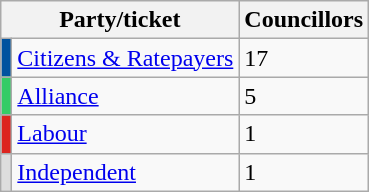<table class="wikitable">
<tr>
<th colspan=2>Party/ticket</th>
<th>Councillors</th>
</tr>
<tr>
<td style="background:#00529F"></td>
<td><a href='#'>Citizens & Ratepayers</a></td>
<td>17</td>
</tr>
<tr>
<td style="background:#33CC66"></td>
<td><a href='#'>Alliance</a></td>
<td>5</td>
</tr>
<tr>
<td style="background:#DC241f"></td>
<td><a href='#'>Labour</a></td>
<td>1</td>
</tr>
<tr>
<td style="background:#DDDDDD"></td>
<td><a href='#'>Independent</a></td>
<td>1</td>
</tr>
</table>
